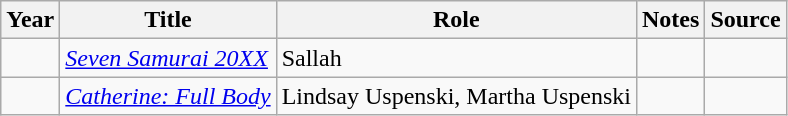<table class="wikitable sortable plainrowheaders">
<tr>
<th>Year</th>
<th>Title</th>
<th>Role</th>
<th class="unsortable">Notes</th>
<th class="unsortable">Source</th>
</tr>
<tr>
<td></td>
<td><em><a href='#'>Seven Samurai 20XX</a></em></td>
<td>Sallah</td>
<td></td>
<td></td>
</tr>
<tr>
<td></td>
<td><em><a href='#'>Catherine: Full Body</a></em></td>
<td>Lindsay Uspenski, Martha Uspenski</td>
<td></td>
<td></td>
</tr>
</table>
